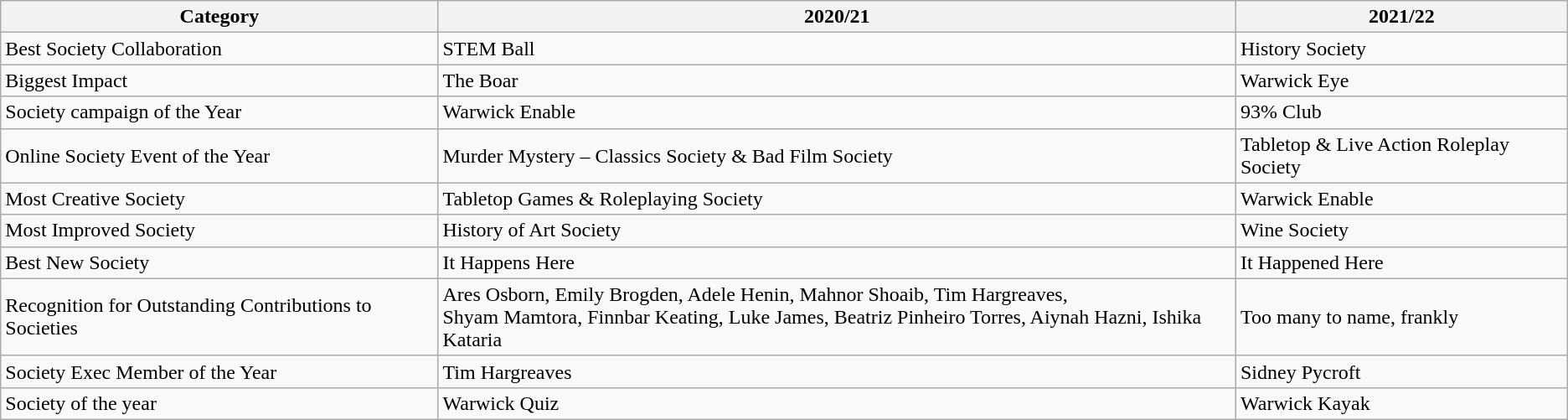<table class="wikitable">
<tr>
<th>Category</th>
<th>2020/21</th>
<th>2021/22</th>
</tr>
<tr>
<td>Best Society Collaboration</td>
<td>STEM Ball</td>
<td>History Society</td>
</tr>
<tr>
<td>Biggest Impact</td>
<td>The Boar</td>
<td>Warwick Eye</td>
</tr>
<tr>
<td>Society campaign of the Year</td>
<td>Warwick Enable</td>
<td>93% Club</td>
</tr>
<tr>
<td>Online Society Event of the Year</td>
<td>Murder Mystery – Classics Society & Bad Film Society</td>
<td>Tabletop & Live Action Roleplay Society</td>
</tr>
<tr>
<td>Most Creative Society</td>
<td>Tabletop Games & Roleplaying Society</td>
<td>Warwick Enable</td>
</tr>
<tr>
<td>Most Improved Society</td>
<td>History of Art Society</td>
<td>Wine Society</td>
</tr>
<tr>
<td>Best New Society</td>
<td>It Happens Here</td>
<td>It Happened Here</td>
</tr>
<tr>
<td>Recognition for Outstanding Contributions to Societies</td>
<td>Ares Osborn, Emily Brogden, Adele Henin, Mahnor Shoaib, Tim Hargreaves,<br>Shyam Mamtora, Finnbar Keating, Luke James, Beatriz Pinheiro Torres, Aiynah Hazni, Ishika Kataria</td>
<td>Too many to name, frankly</td>
</tr>
<tr>
<td>Society Exec Member of the Year</td>
<td>Tim Hargreaves</td>
<td>Sidney Pycroft</td>
</tr>
<tr>
<td>Society of the year</td>
<td>Warwick Quiz</td>
<td>Warwick Kayak</td>
</tr>
</table>
